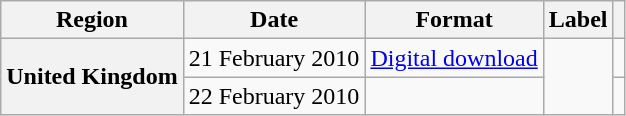<table class="wikitable plainrowheaders">
<tr>
<th scope="col">Region</th>
<th scope="col">Date</th>
<th scope="col">Format</th>
<th scope="col">Label</th>
<th scope="col"></th>
</tr>
<tr>
<th scope="row" rowspan="2">United Kingdom</th>
<td>21 February 2010</td>
<td><a href='#'>Digital download</a></td>
<td rowspan="2"></td>
<td align="center"></td>
</tr>
<tr>
<td>22 February 2010</td>
<td></td>
<td align="center"></td>
</tr>
</table>
